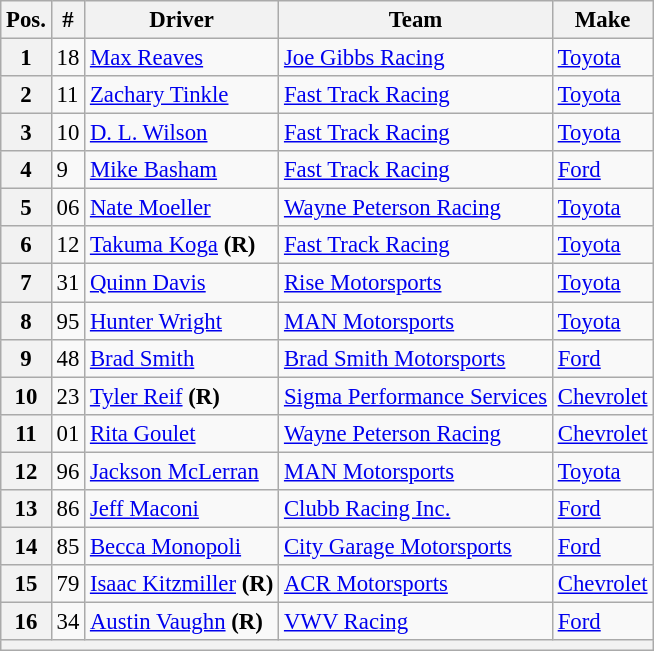<table class="wikitable" style="font-size:95%">
<tr>
<th>Pos.</th>
<th>#</th>
<th>Driver</th>
<th>Team</th>
<th>Make</th>
</tr>
<tr>
<th>1</th>
<td>18</td>
<td><a href='#'>Max Reaves</a></td>
<td><a href='#'>Joe Gibbs Racing</a></td>
<td><a href='#'>Toyota</a></td>
</tr>
<tr>
<th>2</th>
<td>11</td>
<td><a href='#'>Zachary Tinkle</a></td>
<td><a href='#'>Fast Track Racing</a></td>
<td><a href='#'>Toyota</a></td>
</tr>
<tr>
<th>3</th>
<td>10</td>
<td><a href='#'>D. L. Wilson</a></td>
<td><a href='#'>Fast Track Racing</a></td>
<td><a href='#'>Toyota</a></td>
</tr>
<tr>
<th>4</th>
<td>9</td>
<td><a href='#'>Mike Basham</a></td>
<td><a href='#'>Fast Track Racing</a></td>
<td><a href='#'>Ford</a></td>
</tr>
<tr>
<th>5</th>
<td>06</td>
<td><a href='#'>Nate Moeller</a></td>
<td><a href='#'>Wayne Peterson Racing</a></td>
<td><a href='#'>Toyota</a></td>
</tr>
<tr>
<th>6</th>
<td>12</td>
<td><a href='#'>Takuma Koga</a> <strong>(R)</strong></td>
<td><a href='#'>Fast Track Racing</a></td>
<td><a href='#'>Toyota</a></td>
</tr>
<tr>
<th>7</th>
<td>31</td>
<td><a href='#'>Quinn Davis</a></td>
<td><a href='#'>Rise Motorsports</a></td>
<td><a href='#'>Toyota</a></td>
</tr>
<tr>
<th>8</th>
<td>95</td>
<td><a href='#'>Hunter Wright</a></td>
<td><a href='#'>MAN Motorsports</a></td>
<td><a href='#'>Toyota</a></td>
</tr>
<tr>
<th>9</th>
<td>48</td>
<td><a href='#'>Brad Smith</a></td>
<td><a href='#'>Brad Smith Motorsports</a></td>
<td><a href='#'>Ford</a></td>
</tr>
<tr>
<th>10</th>
<td>23</td>
<td><a href='#'>Tyler Reif</a> <strong>(R)</strong></td>
<td><a href='#'>Sigma Performance Services</a></td>
<td><a href='#'>Chevrolet</a></td>
</tr>
<tr>
<th>11</th>
<td>01</td>
<td><a href='#'>Rita Goulet</a></td>
<td><a href='#'>Wayne Peterson Racing</a></td>
<td><a href='#'>Chevrolet</a></td>
</tr>
<tr>
<th>12</th>
<td>96</td>
<td><a href='#'>Jackson McLerran</a></td>
<td><a href='#'>MAN Motorsports</a></td>
<td><a href='#'>Toyota</a></td>
</tr>
<tr>
<th>13</th>
<td>86</td>
<td><a href='#'>Jeff Maconi</a></td>
<td><a href='#'>Clubb Racing Inc.</a></td>
<td><a href='#'>Ford</a></td>
</tr>
<tr>
<th>14</th>
<td>85</td>
<td><a href='#'>Becca Monopoli</a></td>
<td><a href='#'>City Garage Motorsports</a></td>
<td><a href='#'>Ford</a></td>
</tr>
<tr>
<th>15</th>
<td>79</td>
<td><a href='#'>Isaac Kitzmiller</a> <strong>(R)</strong></td>
<td><a href='#'>ACR Motorsports</a></td>
<td><a href='#'>Chevrolet</a></td>
</tr>
<tr>
<th>16</th>
<td>34</td>
<td><a href='#'>Austin Vaughn</a> <strong>(R)</strong></td>
<td><a href='#'>VWV Racing</a></td>
<td><a href='#'>Ford</a></td>
</tr>
<tr>
<th colspan="5"></th>
</tr>
</table>
